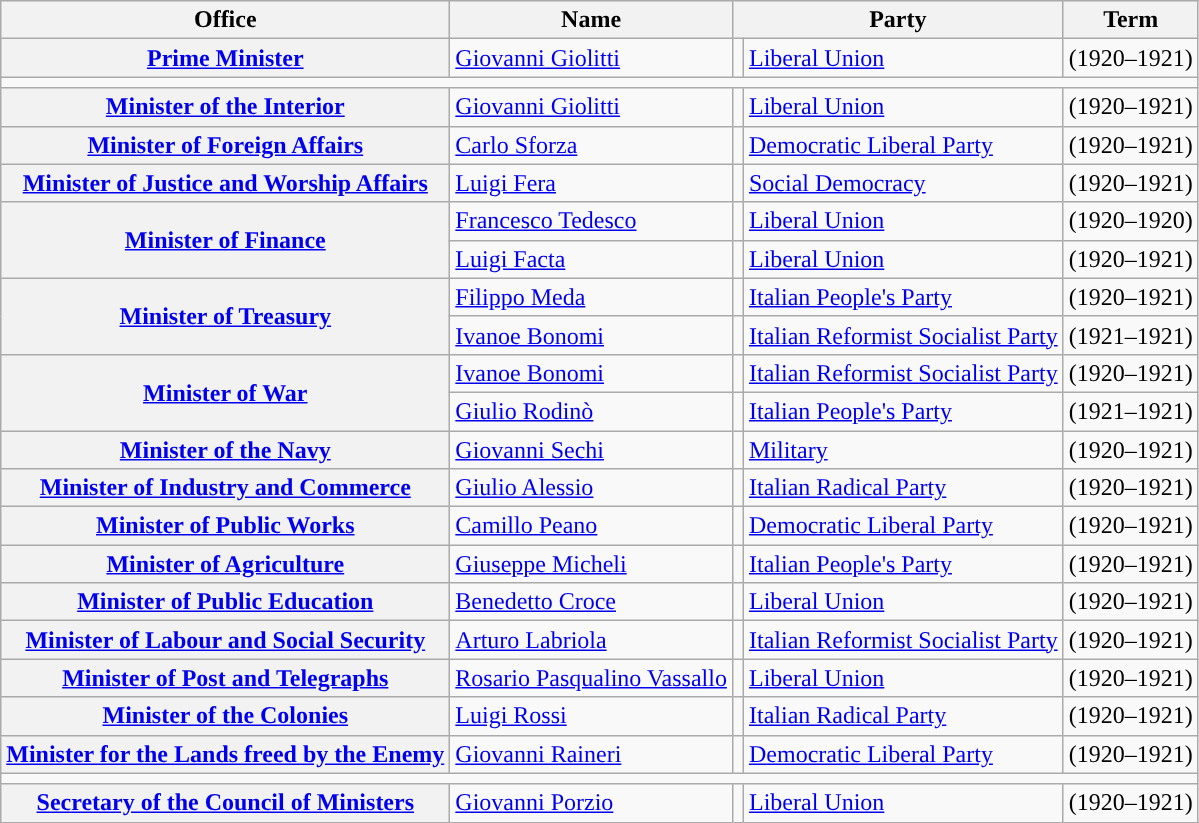<table class="wikitable" style="font-size: 100%;">
<tr>
<th>Office</th>
<th>Name</th>
<th colspan=2>Party</th>
<th>Term</th>
</tr>
<tr>
<th><a href='#'>Prime Minister</a></th>
<td><a href='#'>Giovanni Giolitti</a></td>
<td style="color:inherit;background:"></td>
<td><a href='#'>Liberal Union</a></td>
<td>(1920–1921)</td>
</tr>
<tr>
<td colspan=6></td>
</tr>
<tr>
<th><a href='#'>Minister of the Interior</a></th>
<td><a href='#'>Giovanni Giolitti</a></td>
<td style="color:inherit;background:"></td>
<td><a href='#'>Liberal Union</a></td>
<td>(1920–1921)</td>
</tr>
<tr>
<th><a href='#'>Minister of Foreign Affairs</a></th>
<td><a href='#'>Carlo Sforza</a></td>
<td style="color:inherit;background:"></td>
<td><a href='#'>Democratic Liberal Party</a></td>
<td>(1920–1921)</td>
</tr>
<tr>
<th><a href='#'>Minister of Justice and Worship Affairs</a></th>
<td><a href='#'>Luigi Fera</a></td>
<td style="color:inherit;background:"></td>
<td><a href='#'>Social Democracy</a></td>
<td>(1920–1921)</td>
</tr>
<tr>
<th rowspan=2><a href='#'>Minister of Finance</a></th>
<td><a href='#'>Francesco Tedesco</a></td>
<td style="color:inherit;background:"></td>
<td><a href='#'>Liberal Union</a></td>
<td>(1920–1920)</td>
</tr>
<tr>
<td><a href='#'>Luigi Facta</a></td>
<td style="color:inherit;background:"></td>
<td><a href='#'>Liberal Union</a></td>
<td>(1920–1921)</td>
</tr>
<tr>
<th rowspan=2><a href='#'>Minister of Treasury</a></th>
<td><a href='#'>Filippo Meda</a></td>
<td style="color:inherit;background:"></td>
<td><a href='#'>Italian People's Party</a></td>
<td>(1920–1921)</td>
</tr>
<tr>
<td><a href='#'>Ivanoe Bonomi</a></td>
<td style="color:inherit;background:"></td>
<td><a href='#'>Italian Reformist Socialist Party</a></td>
<td>(1921–1921)</td>
</tr>
<tr>
<th rowspan=2><a href='#'>Minister of War</a></th>
<td><a href='#'>Ivanoe Bonomi</a></td>
<td style="color:inherit;background:"></td>
<td><a href='#'>Italian Reformist Socialist Party</a></td>
<td>(1920–1921)</td>
</tr>
<tr>
<td><a href='#'>Giulio Rodinò</a></td>
<td style="color:inherit;background:"></td>
<td><a href='#'>Italian People's Party</a></td>
<td>(1921–1921)</td>
</tr>
<tr>
<th><a href='#'>Minister of the Navy</a></th>
<td><a href='#'>Giovanni Sechi</a></td>
<td style="color:inherit;background:"></td>
<td><a href='#'>Military</a></td>
<td>(1920–1921)</td>
</tr>
<tr>
<th><a href='#'>Minister of Industry and Commerce</a></th>
<td><a href='#'>Giulio Alessio</a></td>
<td style="color:inherit;background:"></td>
<td><a href='#'>Italian Radical Party</a></td>
<td>(1920–1921)</td>
</tr>
<tr>
<th><a href='#'>Minister of Public Works</a></th>
<td><a href='#'>Camillo Peano</a></td>
<td style="color:inherit;background:"></td>
<td><a href='#'>Democratic Liberal Party</a></td>
<td>(1920–1921)</td>
</tr>
<tr>
<th><a href='#'>Minister of Agriculture</a></th>
<td><a href='#'>Giuseppe Micheli</a></td>
<td style="color:inherit;background:"></td>
<td><a href='#'>Italian People's Party</a></td>
<td>(1920–1921)</td>
</tr>
<tr>
<th><a href='#'>Minister of Public Education</a></th>
<td><a href='#'>Benedetto Croce</a></td>
<td style="color:inherit;background:"></td>
<td><a href='#'>Liberal Union</a></td>
<td>(1920–1921)</td>
</tr>
<tr>
<th><a href='#'>Minister of Labour and Social Security</a></th>
<td><a href='#'>Arturo Labriola</a></td>
<td style="color:inherit;background:"></td>
<td><a href='#'>Italian Reformist Socialist Party</a></td>
<td>(1920–1921)</td>
</tr>
<tr>
<th><a href='#'>Minister of Post and Telegraphs</a></th>
<td><a href='#'>Rosario Pasqualino Vassallo</a></td>
<td style="color:inherit;background:"></td>
<td><a href='#'>Liberal Union</a></td>
<td>(1920–1921)</td>
</tr>
<tr>
<th><a href='#'>Minister of the Colonies</a></th>
<td><a href='#'>Luigi Rossi</a></td>
<td style="color:inherit;background:"></td>
<td><a href='#'>Italian Radical Party</a></td>
<td>(1920–1921)</td>
</tr>
<tr>
<th><a href='#'>Minister for the Lands freed by the Enemy</a></th>
<td><a href='#'>Giovanni Raineri</a></td>
<td style="color:inherit;background:"></td>
<td><a href='#'>Democratic Liberal Party</a></td>
<td>(1920–1921)</td>
</tr>
<tr>
<td colspan="5"></td>
</tr>
<tr>
<th><a href='#'>Secretary of the Council of Ministers</a></th>
<td><a href='#'>Giovanni Porzio</a></td>
<td style="color:inherit;background:"></td>
<td><a href='#'>Liberal Union</a></td>
<td>(1920–1921)</td>
</tr>
</table>
